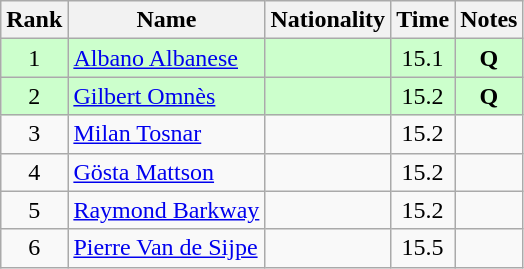<table class="wikitable sortable" style="text-align:center">
<tr>
<th>Rank</th>
<th>Name</th>
<th>Nationality</th>
<th>Time</th>
<th>Notes</th>
</tr>
<tr bgcolor=ccffcc>
<td>1</td>
<td align=left><a href='#'>Albano Albanese</a></td>
<td align=left></td>
<td>15.1</td>
<td><strong>Q</strong></td>
</tr>
<tr bgcolor=ccffcc>
<td>2</td>
<td align=left><a href='#'>Gilbert Omnès</a></td>
<td align=left></td>
<td>15.2</td>
<td><strong>Q</strong></td>
</tr>
<tr>
<td>3</td>
<td align=left><a href='#'>Milan Tosnar</a></td>
<td align=left></td>
<td>15.2</td>
<td></td>
</tr>
<tr>
<td>4</td>
<td align=left><a href='#'>Gösta Mattson</a></td>
<td align=left></td>
<td>15.2</td>
<td></td>
</tr>
<tr>
<td>5</td>
<td align=left><a href='#'>Raymond Barkway</a></td>
<td align=left></td>
<td>15.2</td>
<td></td>
</tr>
<tr>
<td>6</td>
<td align=left><a href='#'>Pierre Van de Sijpe</a></td>
<td align=left></td>
<td>15.5</td>
<td></td>
</tr>
</table>
